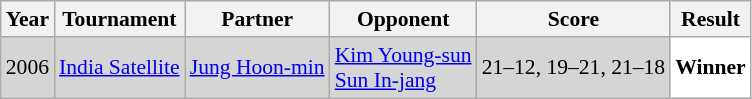<table class="sortable wikitable" style="font-size: 90%;">
<tr>
<th>Year</th>
<th>Tournament</th>
<th>Partner</th>
<th>Opponent</th>
<th>Score</th>
<th>Result</th>
</tr>
<tr style="background:#D5D5D5">
<td align="center">2006</td>
<td align="left"><a href='#'>India Satellite</a></td>
<td align="left"> <a href='#'>Jung Hoon-min</a></td>
<td align="left"> <a href='#'>Kim Young-sun</a> <br>  <a href='#'>Sun In-jang</a></td>
<td align="left">21–12, 19–21, 21–18</td>
<td style="text-align:left; background:white"> <strong>Winner</strong></td>
</tr>
</table>
